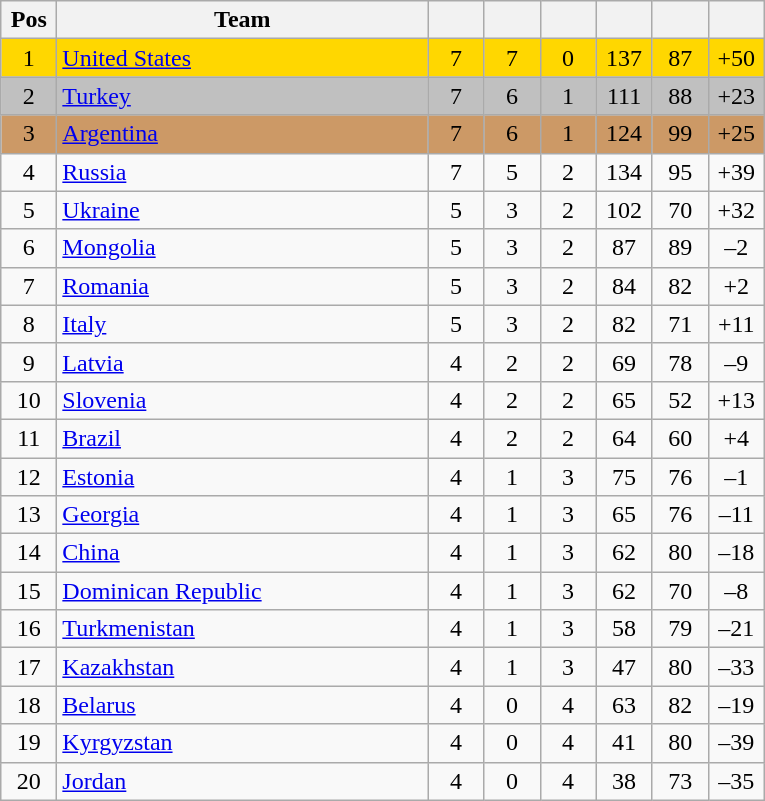<table class="wikitable" style="text-align:center">
<tr>
<th width=30>Pos</th>
<th ! width=240>Team</th>
<th ! width=30></th>
<th ! width=30></th>
<th ! width=30></th>
<th ! width=30></th>
<th ! width=30></th>
<th ! width=30></th>
</tr>
<tr bgcolor=gold>
<td>1</td>
<td align=left> <a href='#'>United States</a></td>
<td>7</td>
<td>7</td>
<td>0</td>
<td>137</td>
<td>87</td>
<td>+50</td>
</tr>
<tr bgcolor=silver>
<td>2</td>
<td align=left> <a href='#'>Turkey</a></td>
<td>7</td>
<td>6</td>
<td>1</td>
<td>111</td>
<td>88</td>
<td>+23</td>
</tr>
<tr bgcolor=cc9966>
<td>3</td>
<td align=left> <a href='#'>Argentina</a></td>
<td>7</td>
<td>6</td>
<td>1</td>
<td>124</td>
<td>99</td>
<td>+25</td>
</tr>
<tr>
<td>4</td>
<td align=left> <a href='#'>Russia</a></td>
<td>7</td>
<td>5</td>
<td>2</td>
<td>134</td>
<td>95</td>
<td>+39</td>
</tr>
<tr>
<td>5</td>
<td align=left> <a href='#'>Ukraine</a></td>
<td>5</td>
<td>3</td>
<td>2</td>
<td>102</td>
<td>70</td>
<td>+32</td>
</tr>
<tr>
<td>6</td>
<td align=left> <a href='#'>Mongolia</a></td>
<td>5</td>
<td>3</td>
<td>2</td>
<td>87</td>
<td>89</td>
<td>–2</td>
</tr>
<tr>
<td>7</td>
<td align=left> <a href='#'>Romania</a></td>
<td>5</td>
<td>3</td>
<td>2</td>
<td>84</td>
<td>82</td>
<td>+2</td>
</tr>
<tr>
<td>8</td>
<td align=left> <a href='#'>Italy</a></td>
<td>5</td>
<td>3</td>
<td>2</td>
<td>82</td>
<td>71</td>
<td>+11</td>
</tr>
<tr>
<td>9</td>
<td align=left> <a href='#'>Latvia</a></td>
<td>4</td>
<td>2</td>
<td>2</td>
<td>69</td>
<td>78</td>
<td>–9</td>
</tr>
<tr>
<td>10</td>
<td align=left> <a href='#'>Slovenia</a></td>
<td>4</td>
<td>2</td>
<td>2</td>
<td>65</td>
<td>52</td>
<td>+13</td>
</tr>
<tr>
<td>11</td>
<td align=left> <a href='#'>Brazil</a></td>
<td>4</td>
<td>2</td>
<td>2</td>
<td>64</td>
<td>60</td>
<td>+4</td>
</tr>
<tr>
<td>12</td>
<td align=left> <a href='#'>Estonia</a></td>
<td>4</td>
<td>1</td>
<td>3</td>
<td>75</td>
<td>76</td>
<td>–1</td>
</tr>
<tr>
<td>13</td>
<td align=left> <a href='#'>Georgia</a></td>
<td>4</td>
<td>1</td>
<td>3</td>
<td>65</td>
<td>76</td>
<td>–11</td>
</tr>
<tr>
<td>14</td>
<td align=left> <a href='#'>China</a></td>
<td>4</td>
<td>1</td>
<td>3</td>
<td>62</td>
<td>80</td>
<td>–18</td>
</tr>
<tr>
<td>15</td>
<td align=left> <a href='#'>Dominican Republic</a></td>
<td>4</td>
<td>1</td>
<td>3</td>
<td>62</td>
<td>70</td>
<td>–8</td>
</tr>
<tr>
<td>16</td>
<td align=left> <a href='#'>Turkmenistan</a></td>
<td>4</td>
<td>1</td>
<td>3</td>
<td>58</td>
<td>79</td>
<td>–21</td>
</tr>
<tr>
<td>17</td>
<td align=left> <a href='#'>Kazakhstan</a></td>
<td>4</td>
<td>1</td>
<td>3</td>
<td>47</td>
<td>80</td>
<td>–33</td>
</tr>
<tr>
<td>18</td>
<td align=left> <a href='#'>Belarus</a></td>
<td>4</td>
<td>0</td>
<td>4</td>
<td>63</td>
<td>82</td>
<td>–19</td>
</tr>
<tr>
<td>19</td>
<td align=left> <a href='#'>Kyrgyzstan</a></td>
<td>4</td>
<td>0</td>
<td>4</td>
<td>41</td>
<td>80</td>
<td>–39</td>
</tr>
<tr>
<td>20</td>
<td align=left> <a href='#'>Jordan</a></td>
<td>4</td>
<td>0</td>
<td>4</td>
<td>38</td>
<td>73</td>
<td>–35</td>
</tr>
</table>
